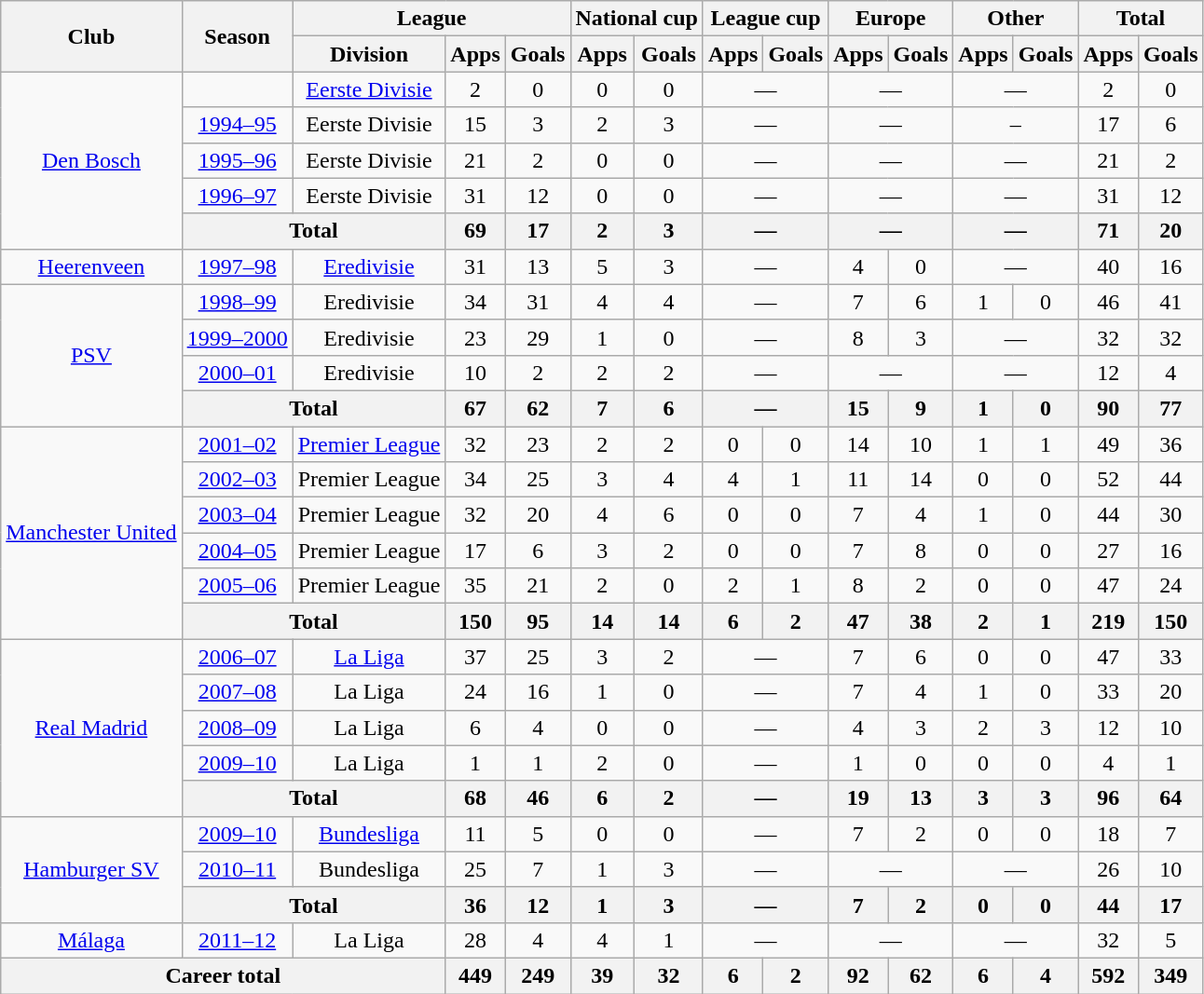<table class=wikitable style=text-align:center>
<tr>
<th rowspan="2">Club</th>
<th rowspan="2">Season</th>
<th colspan="3">League</th>
<th colspan="2">National cup</th>
<th colspan="2">League cup</th>
<th colspan="2">Europe</th>
<th colspan="2">Other</th>
<th colspan="2">Total</th>
</tr>
<tr>
<th>Division</th>
<th>Apps</th>
<th>Goals</th>
<th>Apps</th>
<th>Goals</th>
<th>Apps</th>
<th>Goals</th>
<th>Apps</th>
<th>Goals</th>
<th>Apps</th>
<th>Goals</th>
<th>Apps</th>
<th>Goals</th>
</tr>
<tr>
<td rowspan="5"><a href='#'>Den Bosch</a></td>
<td></td>
<td><a href='#'>Eerste Divisie</a></td>
<td>2</td>
<td>0</td>
<td>0</td>
<td>0</td>
<td colspan="2">—</td>
<td colspan="2">—</td>
<td colspan="2">—</td>
<td>2</td>
<td>0</td>
</tr>
<tr>
<td><a href='#'>1994–95</a></td>
<td>Eerste Divisie</td>
<td>15</td>
<td>3</td>
<td>2</td>
<td>3</td>
<td colspan="2">—</td>
<td colspan="2">—</td>
<td colspan="2">–</td>
<td>17</td>
<td>6</td>
</tr>
<tr>
<td><a href='#'>1995–96</a></td>
<td>Eerste Divisie</td>
<td>21</td>
<td>2</td>
<td>0</td>
<td>0</td>
<td colspan="2">—</td>
<td colspan="2">—</td>
<td colspan="2">—</td>
<td>21</td>
<td>2</td>
</tr>
<tr>
<td><a href='#'>1996–97</a></td>
<td>Eerste Divisie</td>
<td>31</td>
<td>12</td>
<td>0</td>
<td>0</td>
<td colspan="2">—</td>
<td colspan="2">—</td>
<td colspan="2">—</td>
<td>31</td>
<td>12</td>
</tr>
<tr>
<th colspan="2">Total</th>
<th>69</th>
<th>17</th>
<th>2</th>
<th>3</th>
<th colspan="2">—</th>
<th colspan="2">—</th>
<th colspan="2">—</th>
<th>71</th>
<th>20</th>
</tr>
<tr>
<td><a href='#'>Heerenveen</a></td>
<td><a href='#'>1997–98</a></td>
<td><a href='#'>Eredivisie</a></td>
<td>31</td>
<td>13</td>
<td>5</td>
<td>3</td>
<td colspan="2">—</td>
<td>4</td>
<td>0</td>
<td colspan="2">—</td>
<td>40</td>
<td>16</td>
</tr>
<tr>
<td rowspan="4"><a href='#'>PSV</a></td>
<td><a href='#'>1998–99</a></td>
<td>Eredivisie</td>
<td>34</td>
<td>31</td>
<td>4</td>
<td>4</td>
<td colspan="2">—</td>
<td>7</td>
<td>6</td>
<td>1</td>
<td>0</td>
<td>46</td>
<td>41</td>
</tr>
<tr>
<td><a href='#'>1999–2000</a></td>
<td>Eredivisie</td>
<td>23</td>
<td>29</td>
<td>1</td>
<td>0</td>
<td colspan="2">—</td>
<td>8</td>
<td>3</td>
<td colspan="2">—</td>
<td>32</td>
<td>32</td>
</tr>
<tr>
<td><a href='#'>2000–01</a></td>
<td>Eredivisie</td>
<td>10</td>
<td>2</td>
<td>2</td>
<td>2</td>
<td colspan="2">—</td>
<td colspan="2">—</td>
<td colspan="2">—</td>
<td>12</td>
<td>4</td>
</tr>
<tr>
<th colspan="2">Total</th>
<th>67</th>
<th>62</th>
<th>7</th>
<th>6</th>
<th colspan="2">—</th>
<th>15</th>
<th>9</th>
<th>1</th>
<th>0</th>
<th>90</th>
<th>77</th>
</tr>
<tr>
<td rowspan="6"><a href='#'>Manchester United</a></td>
<td><a href='#'>2001–02</a></td>
<td><a href='#'>Premier League</a></td>
<td>32</td>
<td>23</td>
<td>2</td>
<td>2</td>
<td>0</td>
<td>0</td>
<td>14</td>
<td>10</td>
<td>1</td>
<td>1</td>
<td>49</td>
<td>36</td>
</tr>
<tr>
<td><a href='#'>2002–03</a></td>
<td>Premier League</td>
<td>34</td>
<td>25</td>
<td>3</td>
<td>4</td>
<td>4</td>
<td>1</td>
<td>11</td>
<td>14</td>
<td>0</td>
<td>0</td>
<td>52</td>
<td>44</td>
</tr>
<tr>
<td><a href='#'>2003–04</a></td>
<td>Premier League</td>
<td>32</td>
<td>20</td>
<td>4</td>
<td>6</td>
<td>0</td>
<td>0</td>
<td>7</td>
<td>4</td>
<td>1</td>
<td>0</td>
<td>44</td>
<td>30</td>
</tr>
<tr>
<td><a href='#'>2004–05</a></td>
<td>Premier League</td>
<td>17</td>
<td>6</td>
<td>3</td>
<td>2</td>
<td>0</td>
<td>0</td>
<td>7</td>
<td>8</td>
<td>0</td>
<td>0</td>
<td>27</td>
<td>16</td>
</tr>
<tr>
<td><a href='#'>2005–06</a></td>
<td>Premier League</td>
<td>35</td>
<td>21</td>
<td>2</td>
<td>0</td>
<td>2</td>
<td>1</td>
<td>8</td>
<td>2</td>
<td>0</td>
<td>0</td>
<td>47</td>
<td>24</td>
</tr>
<tr>
<th colspan="2">Total</th>
<th>150</th>
<th>95</th>
<th>14</th>
<th>14</th>
<th>6</th>
<th>2</th>
<th>47</th>
<th>38</th>
<th>2</th>
<th>1</th>
<th>219</th>
<th>150</th>
</tr>
<tr>
<td rowspan="5"><a href='#'>Real Madrid</a></td>
<td><a href='#'>2006–07</a></td>
<td><a href='#'>La Liga</a></td>
<td>37</td>
<td>25</td>
<td>3</td>
<td>2</td>
<td colspan="2">—</td>
<td>7</td>
<td>6</td>
<td>0</td>
<td>0</td>
<td>47</td>
<td>33</td>
</tr>
<tr>
<td><a href='#'>2007–08</a></td>
<td>La Liga</td>
<td>24</td>
<td>16</td>
<td>1</td>
<td>0</td>
<td colspan="2">—</td>
<td>7</td>
<td>4</td>
<td>1</td>
<td>0</td>
<td>33</td>
<td>20</td>
</tr>
<tr>
<td><a href='#'>2008–09</a></td>
<td>La Liga</td>
<td>6</td>
<td>4</td>
<td>0</td>
<td>0</td>
<td colspan="2">—</td>
<td>4</td>
<td>3</td>
<td>2</td>
<td>3</td>
<td>12</td>
<td>10</td>
</tr>
<tr>
<td><a href='#'>2009–10</a></td>
<td>La Liga</td>
<td>1</td>
<td>1</td>
<td>2</td>
<td>0</td>
<td colspan="2">—</td>
<td>1</td>
<td>0</td>
<td>0</td>
<td>0</td>
<td>4</td>
<td>1</td>
</tr>
<tr>
<th colspan="2">Total</th>
<th>68</th>
<th>46</th>
<th>6</th>
<th>2</th>
<th colspan="2">—</th>
<th>19</th>
<th>13</th>
<th>3</th>
<th>3</th>
<th>96</th>
<th>64</th>
</tr>
<tr>
<td rowspan="3"><a href='#'>Hamburger SV</a></td>
<td><a href='#'>2009–10</a></td>
<td><a href='#'>Bundesliga</a></td>
<td>11</td>
<td>5</td>
<td>0</td>
<td>0</td>
<td colspan="2">—</td>
<td>7</td>
<td>2</td>
<td>0</td>
<td>0</td>
<td>18</td>
<td>7</td>
</tr>
<tr>
<td><a href='#'>2010–11</a></td>
<td>Bundesliga</td>
<td>25</td>
<td>7</td>
<td>1</td>
<td>3</td>
<td colspan="2">—</td>
<td colspan="2">—</td>
<td colspan="2">—</td>
<td>26</td>
<td>10</td>
</tr>
<tr>
<th colspan="2">Total</th>
<th>36</th>
<th>12</th>
<th>1</th>
<th>3</th>
<th colspan="2">—</th>
<th>7</th>
<th>2</th>
<th>0</th>
<th>0</th>
<th>44</th>
<th>17</th>
</tr>
<tr>
<td><a href='#'>Málaga</a></td>
<td><a href='#'>2011–12</a></td>
<td>La Liga</td>
<td>28</td>
<td>4</td>
<td>4</td>
<td>1</td>
<td colspan="2">—</td>
<td colspan="2">—</td>
<td colspan="2">—</td>
<td>32</td>
<td>5</td>
</tr>
<tr>
<th colspan="3">Career total</th>
<th>449</th>
<th>249</th>
<th>39</th>
<th>32</th>
<th>6</th>
<th>2</th>
<th>92</th>
<th>62</th>
<th>6</th>
<th>4</th>
<th>592</th>
<th>349</th>
</tr>
</table>
